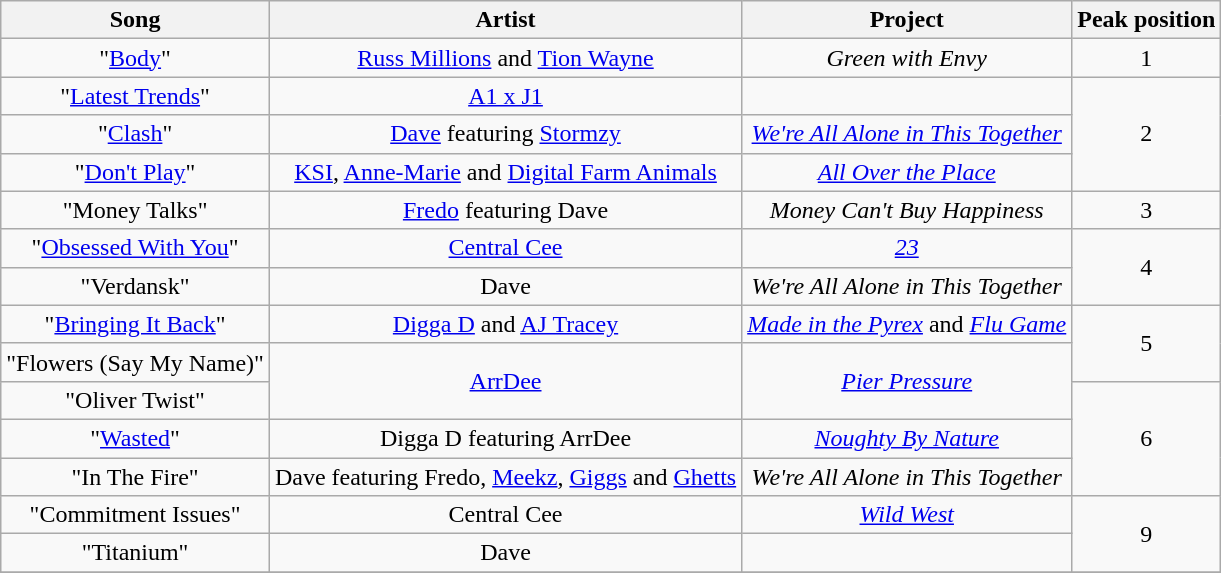<table class="wikitable sortable plainrowheaders" style="text-align:center;">
<tr>
<th scope="col">Song</th>
<th scope="col">Artist</th>
<th scope="col">Project</th>
<th scope="col">Peak position</th>
</tr>
<tr>
<td>"<a href='#'>Body</a>"</td>
<td><a href='#'>Russ Millions</a> and <a href='#'>Tion Wayne</a></td>
<td><em>Green with Envy</em></td>
<td>1</td>
</tr>
<tr>
<td>"<a href='#'>Latest Trends</a>"</td>
<td><a href='#'>A1 x J1</a></td>
<td></td>
<td rowspan="3">2</td>
</tr>
<tr>
<td>"<a href='#'>Clash</a>"</td>
<td><a href='#'>Dave</a> featuring <a href='#'>Stormzy</a></td>
<td><em><a href='#'>We're All Alone in This Together</a></em></td>
</tr>
<tr>
<td>"<a href='#'>Don't Play</a>"</td>
<td><a href='#'>KSI</a>, <a href='#'>Anne-Marie</a> and <a href='#'>Digital Farm Animals</a></td>
<td><em><a href='#'>All Over the Place</a></em></td>
</tr>
<tr>
<td>"Money Talks"</td>
<td><a href='#'>Fredo</a> featuring Dave</td>
<td><em>Money Can't Buy Happiness</em></td>
<td>3</td>
</tr>
<tr>
<td>"<a href='#'>Obsessed With You</a>"</td>
<td><a href='#'>Central Cee</a></td>
<td><em><a href='#'>23</a></em></td>
<td rowspan="2">4</td>
</tr>
<tr>
<td>"Verdansk"</td>
<td>Dave</td>
<td><em>We're All Alone in This Together</em></td>
</tr>
<tr>
<td>"<a href='#'>Bringing It Back</a>"</td>
<td><a href='#'>Digga D</a> and <a href='#'>AJ Tracey</a></td>
<td><em><a href='#'>Made in the Pyrex</a></em> and <em><a href='#'>Flu Game</a></em></td>
<td rowspan="2">5</td>
</tr>
<tr>
<td>"Flowers (Say My Name)"</td>
<td rowspan="2"><a href='#'>ArrDee</a></td>
<td rowspan="2"><em><a href='#'>Pier Pressure</a></em></td>
</tr>
<tr>
<td>"Oliver Twist"</td>
<td rowspan="3">6</td>
</tr>
<tr>
<td>"<a href='#'>Wasted</a>"</td>
<td>Digga D featuring ArrDee</td>
<td><em><a href='#'>Noughty By Nature</a></em></td>
</tr>
<tr>
<td>"In The Fire"</td>
<td>Dave featuring Fredo, <a href='#'>Meekz</a>, <a href='#'>Giggs</a> and <a href='#'>Ghetts</a></td>
<td><em>We're All Alone in This Together</em></td>
</tr>
<tr>
<td>"Commitment Issues"</td>
<td>Central Cee</td>
<td><em><a href='#'>Wild West</a></em></td>
<td rowspan="2">9</td>
</tr>
<tr>
<td>"Titanium"</td>
<td>Dave</td>
<td></td>
</tr>
<tr>
</tr>
</table>
